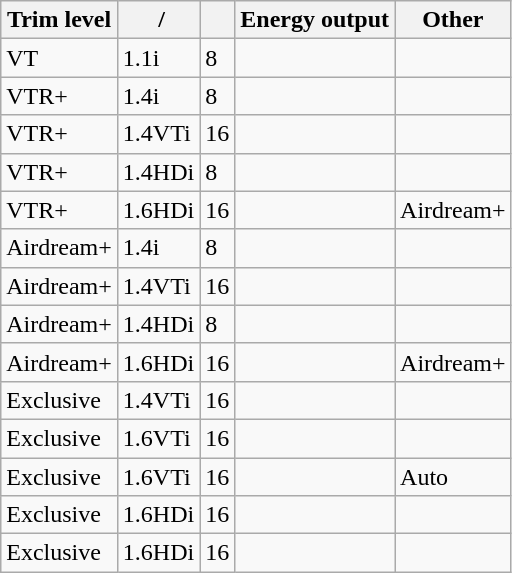<table class="wikitable">
<tr>
<th>Trim level</th>
<th> / </th>
<th></th>
<th>Energy output</th>
<th>Other</th>
</tr>
<tr>
<td>VT</td>
<td>1.1i</td>
<td>8</td>
<td></td>
<td></td>
</tr>
<tr>
<td>VTR+</td>
<td>1.4i</td>
<td>8</td>
<td></td>
<td></td>
</tr>
<tr>
<td>VTR+</td>
<td>1.4VTi</td>
<td>16</td>
<td></td>
<td></td>
</tr>
<tr>
<td>VTR+</td>
<td>1.4HDi</td>
<td>8</td>
<td></td>
<td></td>
</tr>
<tr>
<td>VTR+</td>
<td>1.6HDi</td>
<td>16</td>
<td></td>
<td>Airdream+</td>
</tr>
<tr>
<td>Airdream+</td>
<td>1.4i</td>
<td>8</td>
<td></td>
<td></td>
</tr>
<tr>
<td>Airdream+</td>
<td>1.4VTi</td>
<td>16</td>
<td></td>
<td></td>
</tr>
<tr>
<td>Airdream+</td>
<td>1.4HDi</td>
<td>8</td>
<td></td>
<td></td>
</tr>
<tr>
<td>Airdream+</td>
<td>1.6HDi</td>
<td>16</td>
<td></td>
<td>Airdream+</td>
</tr>
<tr>
<td>Exclusive</td>
<td>1.4VTi</td>
<td>16</td>
<td></td>
<td></td>
</tr>
<tr>
<td>Exclusive</td>
<td>1.6VTi</td>
<td>16</td>
<td></td>
<td></td>
</tr>
<tr>
<td>Exclusive</td>
<td>1.6VTi</td>
<td>16</td>
<td></td>
<td>Auto</td>
</tr>
<tr>
<td>Exclusive</td>
<td>1.6HDi</td>
<td>16</td>
<td></td>
<td></td>
</tr>
<tr>
<td>Exclusive</td>
<td>1.6HDi</td>
<td>16</td>
<td></td>
<td></td>
</tr>
</table>
